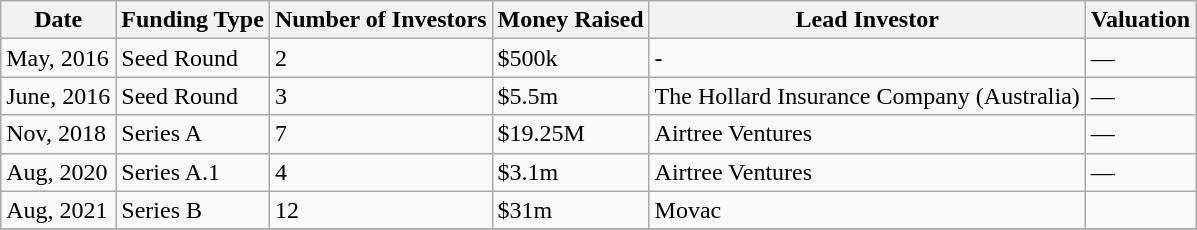<table class="wikitable">
<tr>
<th>Date</th>
<th>Funding Type</th>
<th>Number of Investors</th>
<th>Money Raised</th>
<th>Lead Investor</th>
<th>Valuation</th>
</tr>
<tr>
<td>May, 2016</td>
<td>Seed Round</td>
<td>2</td>
<td>$500k</td>
<td>-</td>
<td>—</td>
</tr>
<tr>
<td>June, 2016</td>
<td>Seed Round</td>
<td>3</td>
<td>$5.5m</td>
<td>The Hollard Insurance Company (Australia)</td>
<td>—</td>
</tr>
<tr>
<td>Nov, 2018</td>
<td>Series A</td>
<td>7</td>
<td>$19.25M</td>
<td>Airtree Ventures</td>
<td>—</td>
</tr>
<tr>
<td>Aug, 2020</td>
<td>Series A.1</td>
<td>4</td>
<td>$3.1m</td>
<td>Airtree Ventures</td>
<td>—</td>
</tr>
<tr>
<td>Aug, 2021</td>
<td>Series B</td>
<td>12</td>
<td>$31m</td>
<td>Movac</td>
<td></td>
</tr>
<tr>
</tr>
</table>
